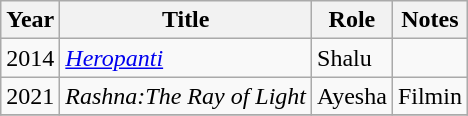<table class = "wikitable sortble">
<tr>
<th>Year</th>
<th>Title</th>
<th>Role</th>
<th>Notes</th>
</tr>
<tr>
<td>2014</td>
<td><em><a href='#'>Heropanti</a></em></td>
<td>Shalu</td>
<td></td>
</tr>
<tr>
<td>2021</td>
<td><em>Rashna:The Ray of Light</em></td>
<td>Ayesha</td>
<td>Filmin</td>
</tr>
<tr>
</tr>
</table>
